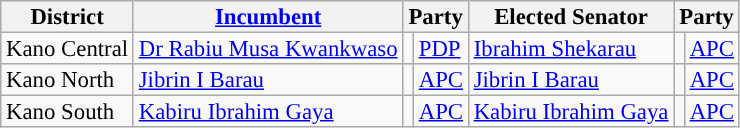<table class="sortable wikitable" style="font-size:95%;line-height:14px;">
<tr>
<th class="unsortable">District</th>
<th class="unsortable"><a href='#'>Incumbent</a></th>
<th colspan="2">Party</th>
<th class="unsortable">Elected Senator</th>
<th colspan="2">Party</th>
</tr>
<tr>
<td>Kano Central</td>
<td><a href='#'>Dr Rabiu Musa Kwankwaso</a></td>
<td style="background:"></td>
<td><a href='#'>PDP</a></td>
<td><a href='#'>Ibrahim Shekarau</a></td>
<td style="background:"></td>
<td><a href='#'>APC</a></td>
</tr>
<tr>
<td>Kano North</td>
<td><a href='#'>Jibrin I Barau</a></td>
<td style="background:"></td>
<td><a href='#'>APC</a></td>
<td><a href='#'>Jibrin I Barau</a></td>
<td style="background:"></td>
<td><a href='#'>APC</a></td>
</tr>
<tr>
<td>Kano South</td>
<td><a href='#'>Kabiru Ibrahim Gaya</a></td>
<td style="background:"></td>
<td><a href='#'>APC</a></td>
<td><a href='#'>Kabiru Ibrahim Gaya</a></td>
<td style="background:"></td>
<td><a href='#'>APC</a></td>
</tr>
</table>
